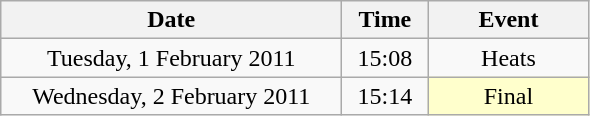<table class = "wikitable" style="text-align:center;">
<tr>
<th width=220>Date</th>
<th width=50>Time</th>
<th width=100>Event</th>
</tr>
<tr>
<td>Tuesday, 1 February 2011</td>
<td>15:08</td>
<td>Heats</td>
</tr>
<tr>
<td>Wednesday, 2 February 2011</td>
<td>15:14</td>
<td bgcolor=ffffcc>Final</td>
</tr>
</table>
